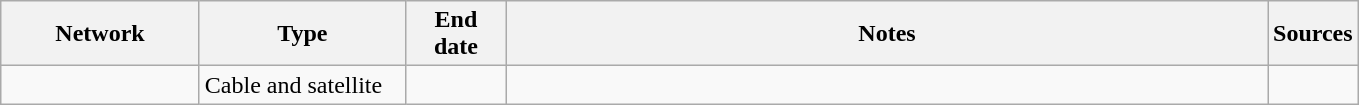<table class="wikitable">
<tr>
<th style="text-align:center; width:125px">Network</th>
<th style="text-align:center; width:130px">Type</th>
<th style="text-align:center; width:60px">End date</th>
<th style="text-align:center; width:500px">Notes</th>
<th style="text-align:center; width:30px">Sources</th>
</tr>
<tr>
<td><a href='#'></a></td>
<td>Cable and satellite</td>
<td></td>
<td></td>
<td></td>
</tr>
</table>
